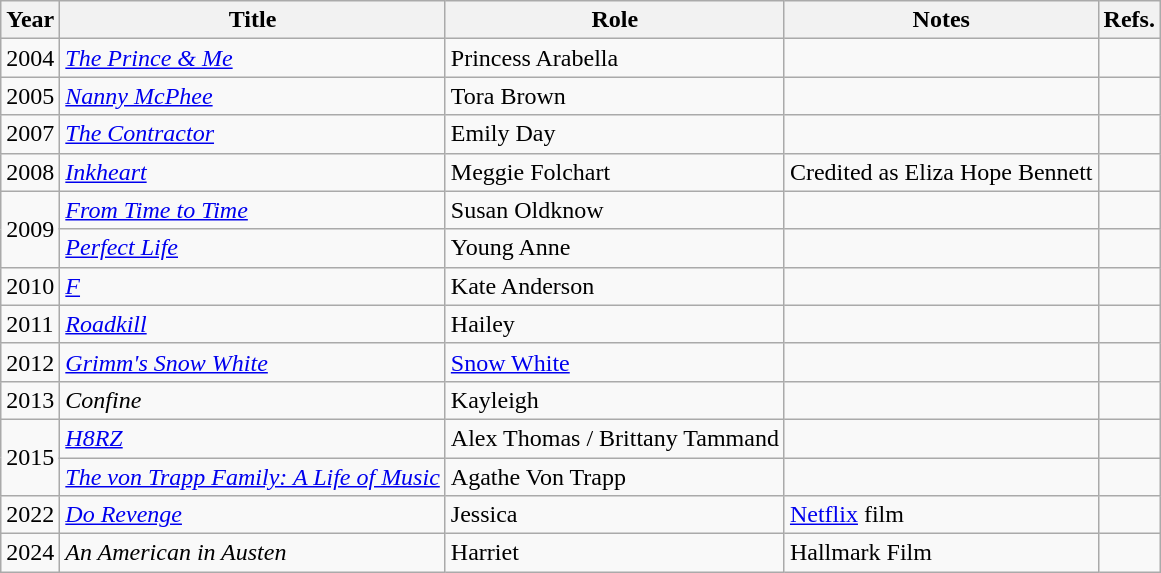<table class="wikitable sortable">
<tr>
<th>Year</th>
<th>Title</th>
<th>Role</th>
<th>Notes</th>
<th>Refs.</th>
</tr>
<tr>
<td>2004</td>
<td><em><a href='#'>The Prince & Me</a></em></td>
<td>Princess Arabella</td>
<td></td>
<td></td>
</tr>
<tr>
<td>2005</td>
<td><em><a href='#'>Nanny McPhee</a></em></td>
<td>Tora Brown</td>
<td></td>
<td></td>
</tr>
<tr>
<td>2007</td>
<td><em><a href='#'>The Contractor</a></em></td>
<td>Emily Day</td>
<td></td>
<td></td>
</tr>
<tr>
<td>2008</td>
<td><em><a href='#'>Inkheart</a></em></td>
<td>Meggie Folchart</td>
<td>Credited as Eliza Hope Bennett</td>
<td></td>
</tr>
<tr>
<td rowspan="2">2009</td>
<td><em><a href='#'>From Time to Time</a></em></td>
<td>Susan Oldknow</td>
<td></td>
<td></td>
</tr>
<tr>
<td><em><a href='#'>Perfect Life</a></em></td>
<td>Young Anne</td>
<td></td>
<td></td>
</tr>
<tr>
<td>2010</td>
<td><em><a href='#'>F</a></em></td>
<td>Kate Anderson</td>
<td></td>
<td></td>
</tr>
<tr>
<td>2011</td>
<td><em><a href='#'>Roadkill</a></em></td>
<td>Hailey</td>
<td></td>
<td></td>
</tr>
<tr>
<td>2012</td>
<td><em><a href='#'>Grimm's Snow White</a></em></td>
<td><a href='#'>Snow White</a></td>
<td></td>
<td></td>
</tr>
<tr>
<td>2013</td>
<td><em>Confine</em></td>
<td>Kayleigh</td>
<td></td>
<td></td>
</tr>
<tr>
<td rowspan="2">2015</td>
<td><em><a href='#'>H8RZ</a></em></td>
<td>Alex Thomas / Brittany Tammand</td>
<td></td>
<td></td>
</tr>
<tr>
<td><em><a href='#'>The von Trapp Family: A Life of Music</a></em></td>
<td>Agathe Von Trapp</td>
<td></td>
<td></td>
</tr>
<tr>
<td>2022</td>
<td><em><a href='#'>Do Revenge</a></em></td>
<td>Jessica</td>
<td><a href='#'>Netflix</a> film</td>
<td></td>
</tr>
<tr>
<td>2024</td>
<td><em>An American in Austen</em></td>
<td>Harriet</td>
<td>Hallmark Film</td>
<td></td>
</tr>
</table>
